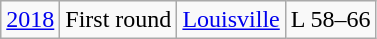<table class="wikitable">
<tr align="center">
<td><a href='#'>2018</a></td>
<td>First round</td>
<td><a href='#'>Louisville</a></td>
<td>L 58–66</td>
</tr>
</table>
